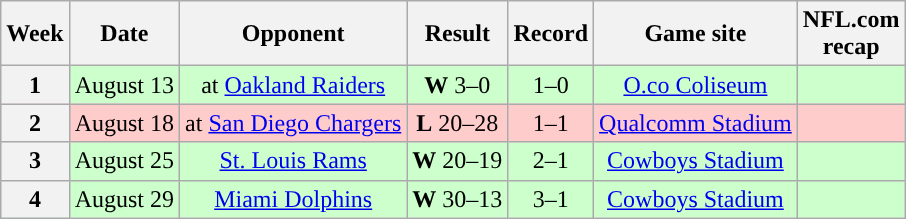<table class="wikitable" style="text-align:center">
<tr>
<th>Week</th>
<th>Date</th>
<th>Opponent</th>
<th>Result</th>
<th>Record</th>
<th>Game site</th>
<th>NFL.com<br>recap</th>
</tr>
<tr style="background:#cfc; text-align:center;">
<th>1</th>
<td>August 13</td>
<td>at <a href='#'>Oakland Raiders</a></td>
<td><strong>W</strong> 3–0</td>
<td>1–0</td>
<td><a href='#'>O.co Coliseum</a></td>
<td></td>
</tr>
<tr style="background:#fcc; text-align:center;">
<th>2</th>
<td>August 18</td>
<td>at <a href='#'>San Diego Chargers</a></td>
<td><strong>L</strong> 20–28</td>
<td>1–1</td>
<td><a href='#'>Qualcomm Stadium</a></td>
<td></td>
</tr>
<tr style="background:#cfc; text-align:center;">
<th>3</th>
<td>August 25</td>
<td><a href='#'>St. Louis Rams</a></td>
<td><strong>W</strong> 20–19</td>
<td>2–1</td>
<td><a href='#'>Cowboys Stadium</a></td>
<td></td>
</tr>
<tr style="background:#cfc; text-align:center;">
<th>4</th>
<td>August 29</td>
<td><a href='#'>Miami Dolphins</a></td>
<td><strong>W</strong> 30–13</td>
<td>3–1</td>
<td><a href='#'>Cowboys Stadium</a></td>
<td></td>
</tr>
</table>
